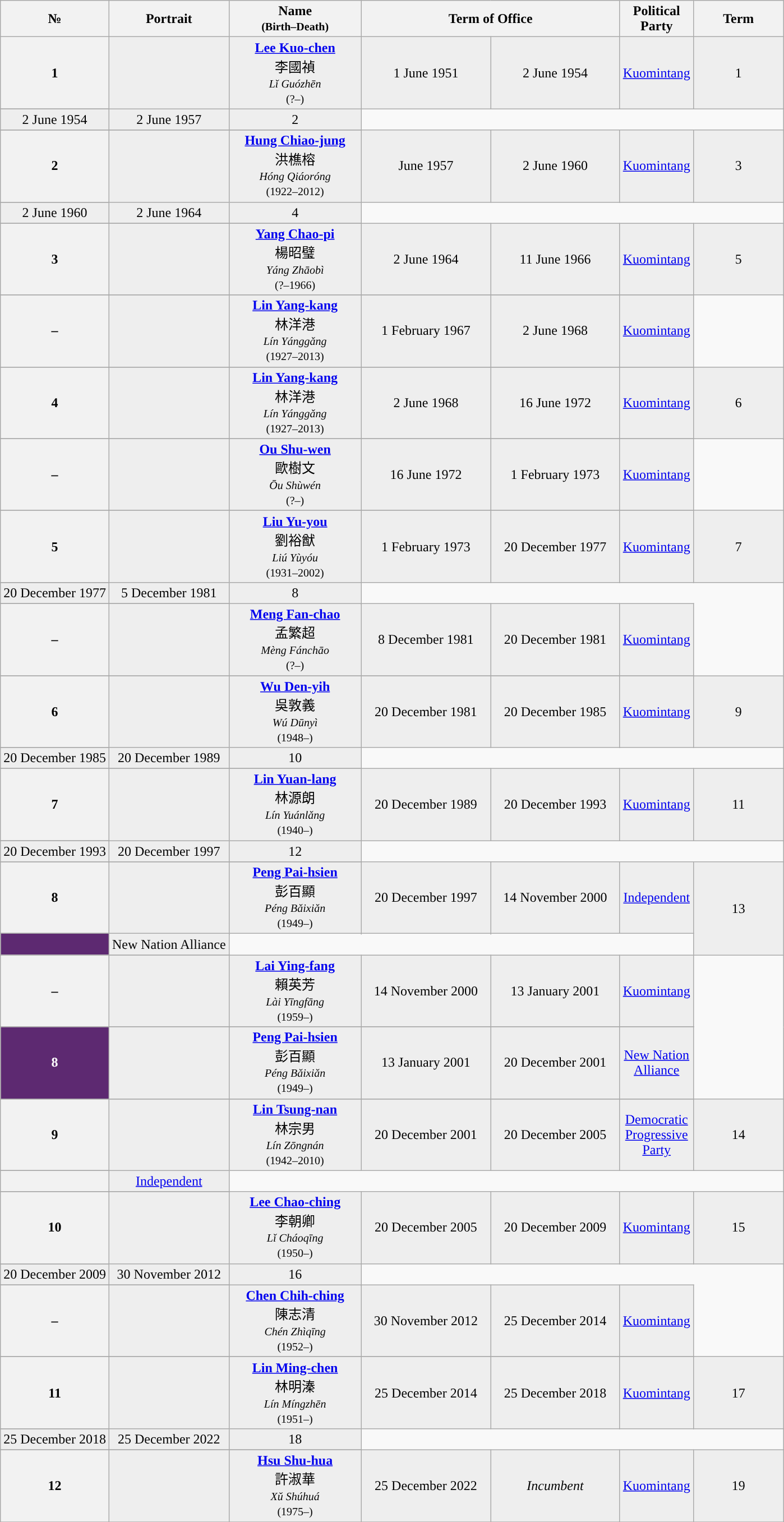<table class="wikitable" style="text-align:center">
<tr ->
<th>№</th>
<th>Portrait</th>
<th width="150">Name<br><small>(Birth–Death)</small></th>
<th colspan=2 width="300">Term of Office</th>
<th width = "50">Political Party</th>
<th width="100">Term</th>
</tr>
<tr - bgcolor=#EEEEEE>
<th style="background:">1</th>
<td rowspan=2></td>
<td rowspan=2><strong><a href='#'>Lee Kuo-chen</a></strong><br><span>李國禎 </span><br><small><em>Lǐ Guózhēn</em><br>(?–)</small></td>
<td>1 June 1951</td>
<td>2 June 1954</td>
<td rowspan=2><a href='#'>Kuomintang</a></td>
<td>1</td>
</tr>
<tr ->
</tr>
<tr - bgcolor=#EEEEEE>
<td>2 June 1954</td>
<td>2 June 1957</td>
<td>2</td>
</tr>
<tr ->
</tr>
<tr - bgcolor=#EEEEEE>
<th style="background:">2</th>
<td rowspan=2></td>
<td rowspan=2><strong><a href='#'>Hung Chiao-jung</a></strong><br><span>洪樵榕 </span><br><small><em>Hóng Qiáoróng</em><br>(1922–2012)</small></td>
<td>June 1957</td>
<td>2 June 1960</td>
<td rowspan=2><a href='#'>Kuomintang</a></td>
<td>3</td>
</tr>
<tr ->
</tr>
<tr - bgcolor=#EEEEEE>
<td>2 June 1960</td>
<td>2 June 1964</td>
<td>4</td>
</tr>
<tr ->
</tr>
<tr - bgcolor=#EEEEEE>
<th style="background:">3</th>
<td></td>
<td><strong><a href='#'>Yang Chao-pi</a></strong><br><span>楊昭璧 </span><br><small><em>Yáng Zhāobì</em><br>(?–1966)</small></td>
<td>2 June 1964</td>
<td>11 June 1966</td>
<td><a href='#'>Kuomintang</a></td>
<td rowspan=2>5</td>
</tr>
<tr ->
</tr>
<tr - bgcolor=#EEEEEE>
<th style="background:">–</th>
<td></td>
<td><strong><a href='#'>Lin Yang-kang</a></strong><br><span>林洋港 </span><br><small><em>Lín Yánggǎng</em><br>(1927–2013)</small></td>
<td>1 February 1967</td>
<td>2 June 1968</td>
<td><a href='#'>Kuomintang</a></td>
</tr>
<tr ->
</tr>
<tr - bgcolor=#EEEEEE>
<th style="background:">4</th>
<td></td>
<td><strong><a href='#'>Lin Yang-kang</a></strong><br><span>林洋港 </span><br><small><em>Lín Yánggǎng</em><br>(1927–2013)</small></td>
<td>2 June 1968</td>
<td>16 June 1972</td>
<td><a href='#'>Kuomintang</a></td>
<td rowspan=2>6</td>
</tr>
<tr ->
</tr>
<tr - bgcolor=#EEEEEE>
<th style="background:">–</th>
<td></td>
<td><strong><a href='#'>Ou Shu-wen</a></strong><br><span>歐樹文 </span><br><small><em>Ōu Shùwén</em><br>(?–)</small></td>
<td>16 June 1972</td>
<td>1 February 1973</td>
<td><a href='#'>Kuomintang</a></td>
</tr>
<tr ->
</tr>
<tr - bgcolor=#EEEEEE>
<th style="background:">5</th>
<td rowspan=2></td>
<td rowspan=2><strong><a href='#'>Liu Yu-you</a></strong><br><span>劉裕猷 </span><br><small><em>Liú Yùyóu</em><br>(1931–2002)</small></td>
<td>1 February 1973</td>
<td>20 December 1977</td>
<td rowspan=2><a href='#'>Kuomintang</a></td>
<td>7</td>
</tr>
<tr ->
</tr>
<tr - bgcolor=#EEEEEE>
<td>20 December 1977</td>
<td>5 December 1981</td>
<td rowspan=2>8</td>
</tr>
<tr ->
</tr>
<tr - bgcolor=#EEEEEE>
<th style="background:">–</th>
<td></td>
<td><strong><a href='#'>Meng Fan-chao</a></strong><br><span>孟繁超 </span><br><small><em>Mèng Fánchāo</em><br>(?–)</small></td>
<td>8 December 1981</td>
<td>20 December 1981</td>
<td><a href='#'>Kuomintang</a></td>
</tr>
<tr ->
</tr>
<tr - bgcolor=#EEEEEE>
<th style="background:">6</th>
<td rowspan=2></td>
<td rowspan=2><strong><a href='#'>Wu Den-yih</a></strong><br><span>吳敦義 </span><br><small><em>Wú Dūnyì</em><br>(1948–)</small></td>
<td>20 December 1981</td>
<td>20 December 1985</td>
<td rowspan=2><a href='#'>Kuomintang</a></td>
<td>9</td>
</tr>
<tr ->
</tr>
<tr - bgcolor=#EEEEEE>
<td>20 December 1985</td>
<td>20 December 1989</td>
<td>10</td>
</tr>
<tr ->
</tr>
<tr - bgcolor=#EEEEEE>
<th style="background:">7</th>
<td rowspan=2></td>
<td rowspan=2><strong><a href='#'>Lin Yuan-lang</a></strong><br><span>林源朗 </span><br><small><em>Lín Yuánlǎng</em><br>(1940–)</small></td>
<td>20 December 1989</td>
<td>20 December 1993</td>
<td rowspan=2><a href='#'>Kuomintang</a></td>
<td>11</td>
</tr>
<tr ->
</tr>
<tr - bgcolor=#EEEEEE>
<td>20 December 1993</td>
<td>20 December 1997</td>
<td>12</td>
</tr>
<tr ->
</tr>
<tr - bgcolor=#EEEEEE>
<th style="background:">8</th>
<td rowspan=2></td>
<td rowspan=2><strong><a href='#'>Peng Pai-hsien</a></strong><br><span>彭百顯 </span><br><small><em>Péng Bǎixiǎn</em><br>(1949–)</small></td>
<td rowspan=2>20 December 1997</td>
<td rowspan=2>14 November 2000</td>
<td><a href='#'>Independent</a></td>
<td rowspan=4>13</td>
</tr>
<tr ->
</tr>
<tr - bgcolor=#EEEEEE>
<th style="background:#5D2971; color:white;"></th>
<td>New Nation Alliance</td>
</tr>
<tr ->
</tr>
<tr - bgcolor=#EEEEEE>
<th style="background:">–</th>
<td></td>
<td><strong><a href='#'>Lai Ying-fang</a></strong><br><span>賴英芳 </span><br><small><em>Lài Yīngfāng</em><br>(1959–)</small></td>
<td>14 November 2000</td>
<td>13 January 2001</td>
<td><a href='#'>Kuomintang</a></td>
</tr>
<tr ->
</tr>
<tr - bgcolor=#EEEEEE>
<th style="background:#5D2971; color:white;">8</th>
<td></td>
<td><strong><a href='#'>Peng Pai-hsien</a></strong><br><span>彭百顯 </span><br><small><em>Péng Bǎixiǎn</em><br>(1949–)</small></td>
<td>13 January 2001</td>
<td>20 December 2001</td>
<td><a href='#'>New Nation Alliance</a></td>
</tr>
<tr ->
</tr>
<tr - bgcolor=#EEEEEE>
<th style="background:">9</th>
<td rowspan=2></td>
<td rowspan=2><strong><a href='#'>Lin Tsung-nan</a></strong><br><span>林宗男 </span><br><small><em>Lín Zōngnán</em><br>(1942–2010)</small></td>
<td rowspan=2>20 December 2001</td>
<td rowspan=2>20 December 2005</td>
<td><a href='#'>Democratic Progressive Party</a></td>
<td rowspan=2>14</td>
</tr>
<tr ->
</tr>
<tr - bgcolor=#EEEEEE>
<th style="background:"></th>
<td><a href='#'>Independent</a></td>
</tr>
<tr ->
</tr>
<tr - bgcolor=#EEEEEE>
<th style="background:">10</th>
<td rowspan=2></td>
<td rowspan=2><strong><a href='#'>Lee Chao-ching</a></strong><br><span> 李朝卿</span><br><small><em>Lǐ Cháoqīng</em><br>(1950–)</small></td>
<td>20 December 2005</td>
<td>20 December 2009</td>
<td rowspan=2><a href='#'>Kuomintang</a></td>
<td>15</td>
</tr>
<tr ->
</tr>
<tr - bgcolor=#EEEEEE>
<td>20 December 2009</td>
<td>30 November 2012</td>
<td rowspan=2>16</td>
</tr>
<tr ->
</tr>
<tr - bgcolor=#EEEEEE>
<th style="background:">–</th>
<td></td>
<td><strong><a href='#'>Chen Chih-ching</a></strong><br><span>陳志清 </span><br><small><em>Chén Zhìqīng</em><br>(1952–)</small></td>
<td>30 November 2012</td>
<td>25 December 2014</td>
<td><a href='#'>Kuomintang</a></td>
</tr>
<tr>
</tr>
<tr ->
</tr>
<tr - bgcolor=#EEEEEE>
<th style="background:">11</th>
<td rowspan=2></td>
<td rowspan=2><strong><a href='#'>Lin Ming-chen</a> </strong><br><span>林明溱 </span><br><small><em>Lín Míngzhēn</em><br>(1951–)</small></td>
<td>25 December 2014</td>
<td>25 December 2018</td>
<td rowspan=2><a href='#'>Kuomintang</a></td>
<td>17</td>
</tr>
<tr ->
</tr>
<tr - bgcolor=#EEEEEE>
<td>25 December 2018</td>
<td>25 December 2022</td>
<td>18</td>
</tr>
<tr ->
</tr>
<tr - bgcolor=#EEEEEE>
<th style="background:">12</th>
<td></td>
<td><strong><a href='#'>Hsu Shu-hua</a></strong><br><span>許淑華 </span><br><small><em>Xǔ Shúhuá</em><br>(1975–)</small></td>
<td>25 December 2022</td>
<td><em>Incumbent</em></td>
<td><a href='#'>Kuomintang</a></td>
<td>19</td>
</tr>
<tr>
</tr>
</table>
